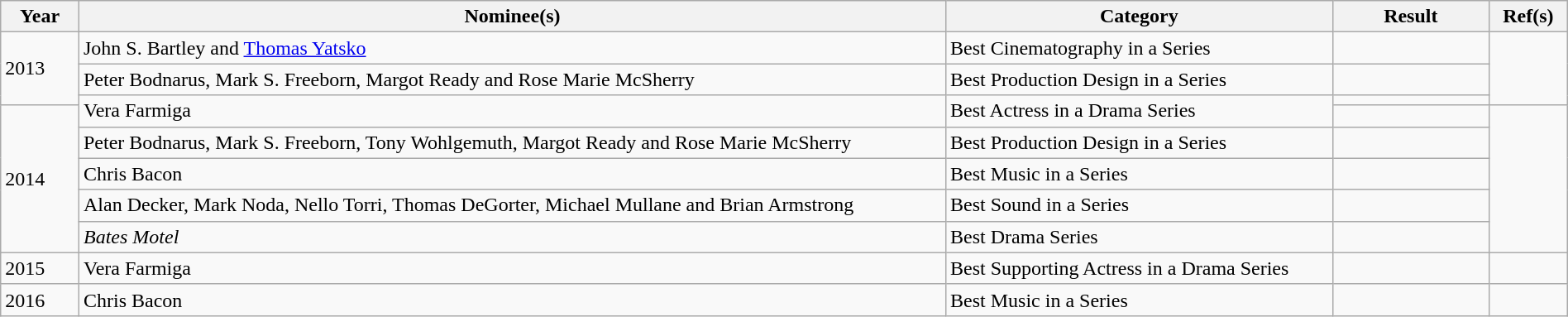<table class="wikitable" width=100%>
<tr>
<th width=5%>Year</th>
<th>Nominee(s)</th>
<th>Category</th>
<th width=10%>Result</th>
<th width=5%>Ref(s)</th>
</tr>
<tr>
<td rowspan=3>2013</td>
<td>John S. Bartley and <a href='#'>Thomas Yatsko</a></td>
<td>Best Cinematography in a Series</td>
<td></td>
<td rowspan=3></td>
</tr>
<tr>
<td>Peter Bodnarus, Mark S. Freeborn, Margot Ready and Rose Marie McSherry</td>
<td>Best Production Design in a Series</td>
<td></td>
</tr>
<tr>
<td rowspan=2>Vera Farmiga</td>
<td rowspan=2>Best Actress in a Drama Series</td>
<td></td>
</tr>
<tr>
<td rowspan=5>2014</td>
<td></td>
<td rowspan=5></td>
</tr>
<tr>
<td>Peter Bodnarus, Mark S. Freeborn, Tony Wohlgemuth, Margot Ready and Rose Marie McSherry</td>
<td>Best Production Design in a Series</td>
<td></td>
</tr>
<tr>
<td>Chris Bacon</td>
<td>Best Music in a Series</td>
<td></td>
</tr>
<tr>
<td>Alan Decker, Mark Noda, Nello Torri, Thomas DeGorter, Michael Mullane and Brian Armstrong</td>
<td>Best Sound in a Series</td>
<td></td>
</tr>
<tr>
<td><em>Bates Motel</em></td>
<td>Best Drama Series</td>
<td></td>
</tr>
<tr>
<td>2015</td>
<td>Vera Farmiga</td>
<td>Best Supporting Actress in a Drama Series</td>
<td></td>
<td></td>
</tr>
<tr>
<td>2016</td>
<td>Chris Bacon</td>
<td>Best Music in a Series</td>
<td></td>
<td></td>
</tr>
</table>
